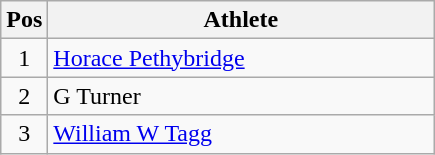<table class="wikitable" style="font-size: 100%">
<tr>
<th width=20>Pos</th>
<th width=250>Athlete</th>
</tr>
<tr align=center>
<td>1</td>
<td align="left"> <a href='#'>Horace Pethybridge</a></td>
</tr>
<tr align=center>
<td>2</td>
<td align="left"> G Turner</td>
</tr>
<tr align=center>
<td>3</td>
<td align="left"> <a href='#'>William W Tagg</a></td>
</tr>
</table>
